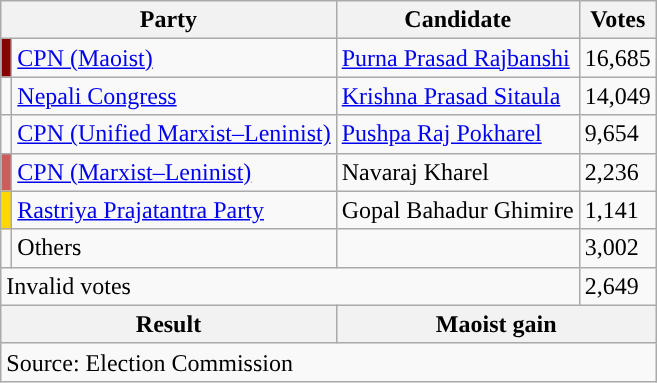<table class="wikitable">
<tr>
<th colspan="2">Party</th>
<th>Candidate</th>
<th>Votes</th>
</tr>
<tr>
<td style="background-color:darkred"></td>
<td><a href='#'>CPN (Maoist)</a></td>
<td><a href='#'>Purna Prasad Rajbanshi</a></td>
<td>16,685</td>
</tr>
<tr>
<td style="background-color:"></td>
<td><a href='#'>Nepali Congress</a></td>
<td><a href='#'>Krishna Prasad Sitaula</a></td>
<td>14,049</td>
</tr>
<tr>
<td style="background-color:"></td>
<td><a href='#'>CPN (Unified Marxist–Leninist)</a></td>
<td><a href='#'>Pushpa Raj Pokharel</a></td>
<td>9,654</td>
</tr>
<tr>
<td style="background-color:indianred"></td>
<td><a href='#'>CPN (Marxist–Leninist)</a></td>
<td>Navaraj Kharel</td>
<td>2,236</td>
</tr>
<tr>
<td style="background-color:gold"></td>
<td><a href='#'>Rastriya Prajatantra Party</a></td>
<td>Gopal Bahadur Ghimire</td>
<td>1,141</td>
</tr>
<tr>
<td></td>
<td>Others</td>
<td></td>
<td>3,002</td>
</tr>
<tr>
<td colspan="3">Invalid votes</td>
<td>2,649</td>
</tr>
<tr>
<th colspan="2">Result</th>
<th colspan="2">Maoist gain</th>
</tr>
<tr>
<td colspan="4">Source: Election Commission</td>
</tr>
</table>
